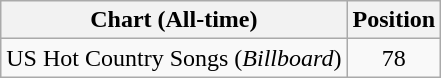<table class="wikitable">
<tr>
<th>Chart (All-time)</th>
<th>Position</th>
</tr>
<tr>
<td>US Hot Country Songs (<em>Billboard</em>)</td>
<td style="text-align:center;">78</td>
</tr>
</table>
